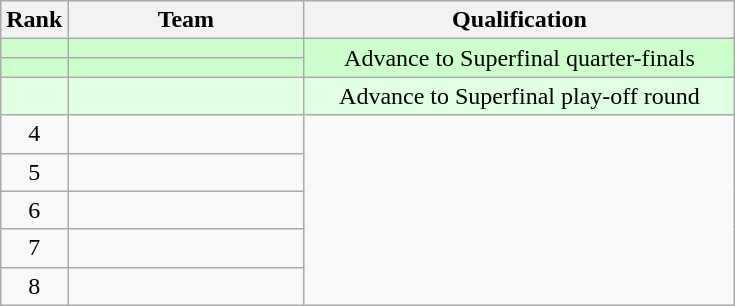<table class="wikitable" style="text-align: center; font-size: 100%;">
<tr>
<th>Rank</th>
<th width=150>Team</th>
<th width=280>Qualification</th>
</tr>
<tr bgcolor="#ccffcc">
<td></td>
<td align=left><strong></strong></td>
<td rowspan=2>Advance to Superfinal quarter-finals</td>
</tr>
<tr bgcolor="#ccffcc">
<td></td>
<td align=left><strong></strong></td>
</tr>
<tr bgcolor="#e1ffe3">
<td></td>
<td align=left><strong></strong></td>
<td>Advance to Superfinal play-off round</td>
</tr>
<tr>
<td>4</td>
<td align=left></td>
<td rowspan=5></td>
</tr>
<tr>
<td>5</td>
<td align=left></td>
</tr>
<tr>
<td>6</td>
<td align=left></td>
</tr>
<tr>
<td>7</td>
<td align=left></td>
</tr>
<tr>
<td>8</td>
<td align=left></td>
</tr>
</table>
